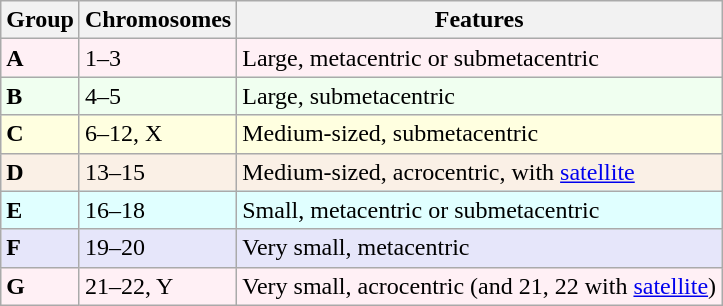<table class=wikitable>
<tr>
<th>Group</th>
<th>Chromosomes</th>
<th>Features</th>
</tr>
<tr style="background:lavenderblush">
<td><strong>A</strong></td>
<td>1–3</td>
<td>Large, metacentric or submetacentric</td>
</tr>
<tr style="background:honeydew">
<td><strong>B</strong></td>
<td>4–5</td>
<td>Large, submetacentric</td>
</tr>
<tr style="background:lightyellow">
<td><strong>C</strong></td>
<td>6–12, X</td>
<td>Medium-sized, submetacentric</td>
</tr>
<tr style="background:linen">
<td><strong>D</strong></td>
<td>13–15</td>
<td>Medium-sized, acrocentric, with <a href='#'>satellite</a></td>
</tr>
<tr style="background:lightcyan">
<td><strong>E</strong></td>
<td>16–18</td>
<td>Small, metacentric or submetacentric</td>
</tr>
<tr style="background:lavender">
<td><strong>F</strong></td>
<td>19–20</td>
<td>Very small, metacentric</td>
</tr>
<tr style="background:lavenderblush">
<td><strong>G</strong></td>
<td>21–22, Y</td>
<td>Very small, acrocentric (and 21, 22 with <a href='#'>satellite</a>)</td>
</tr>
</table>
